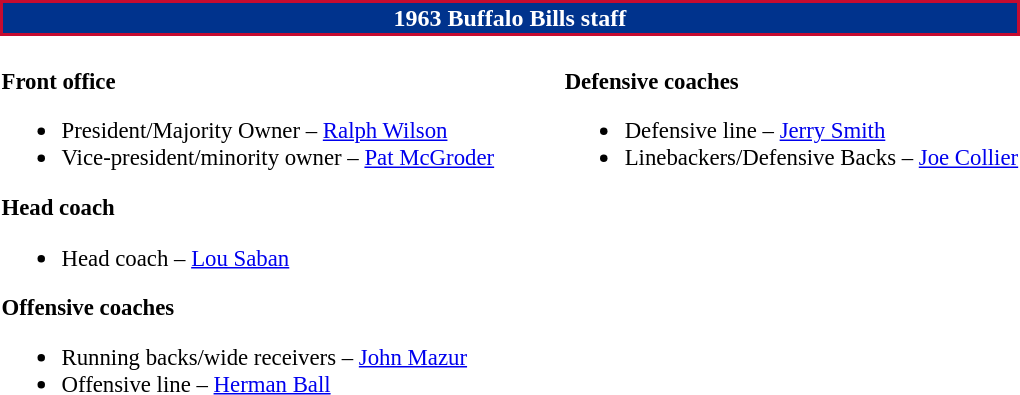<table class="toccolours" style="text-align: left;">
<tr>
<th colspan="7" style="background-color: #00338D; color: #FFFFFF; border:2px solid #C60C30; text-align: center;">1963 Buffalo Bills staff</th>
</tr>
<tr>
<td style="font-size: 95%;" valign="top"><br><strong>Front office</strong><ul><li>President/Majority Owner – <a href='#'>Ralph Wilson</a></li><li>Vice-president/minority owner – <a href='#'>Pat McGroder</a></li></ul><strong>Head coach</strong><ul><li>Head coach – <a href='#'>Lou Saban</a></li></ul><strong>Offensive coaches</strong><ul><li>Running backs/wide receivers – <a href='#'>John Mazur</a></li><li>Offensive line – <a href='#'>Herman Ball</a></li></ul></td>
<td width="35"> </td>
<td valign="top"></td>
<td style="font-size: 95%;" valign="top"><br><strong>Defensive coaches</strong><ul><li>Defensive line – <a href='#'>Jerry Smith</a></li><li>Linebackers/Defensive Backs – <a href='#'>Joe Collier</a></li></ul></td>
</tr>
</table>
